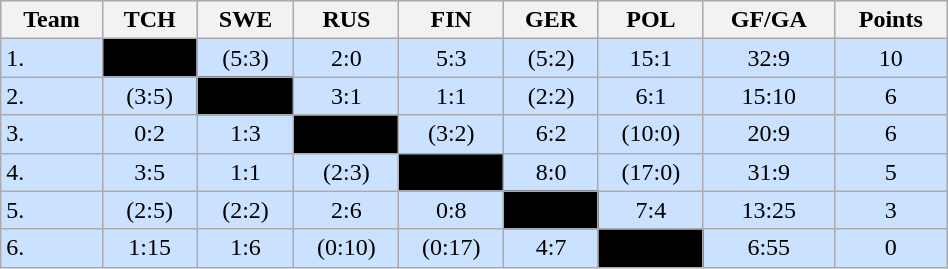<table class="wikitable" bgcolor="#EFEFFF" width="50%">
<tr bgcolor="#BCD2EE">
<th>Team</th>
<th>TCH</th>
<th>SWE</th>
<th>RUS</th>
<th>FIN</th>
<th>GER</th>
<th>POL</th>
<th>GF/GA</th>
<th>Points</th>
</tr>
<tr bgcolor="#CAE1FF" align="center">
<td align="left">1. </td>
<td style="background:#000000;"></td>
<td>(5:3)</td>
<td>2:0</td>
<td>5:3</td>
<td>(5:2)</td>
<td>15:1</td>
<td>32:9</td>
<td>10</td>
</tr>
<tr bgcolor="#CAE1FF" align="center">
<td align="left">2. </td>
<td>(3:5)</td>
<td style="background:#000000;"></td>
<td>3:1</td>
<td>1:1</td>
<td>(2:2)</td>
<td>6:1</td>
<td>15:10</td>
<td>6</td>
</tr>
<tr bgcolor="#CAE1FF" align="center">
<td align="left">3. </td>
<td>0:2</td>
<td>1:3</td>
<td style="background:#000000;"></td>
<td>(3:2)</td>
<td>6:2</td>
<td>(10:0)</td>
<td>20:9</td>
<td>6</td>
</tr>
<tr bgcolor="#CAE1FF" align="center">
<td align="left">4. </td>
<td>3:5</td>
<td>1:1</td>
<td>(2:3)</td>
<td style="background:#000000;"></td>
<td>8:0</td>
<td>(17:0)</td>
<td>31:9</td>
<td>5</td>
</tr>
<tr bgcolor="#CAE1FF" align="center">
<td align="left">5. </td>
<td>(2:5)</td>
<td>(2:2)</td>
<td>2:6</td>
<td>0:8</td>
<td style="background:#000000;"></td>
<td>7:4</td>
<td>13:25</td>
<td>3</td>
</tr>
<tr bgcolor="#CAE1FF" align="center">
<td align="left">6. </td>
<td>1:15</td>
<td>1:6</td>
<td>(0:10)</td>
<td>(0:17)</td>
<td>4:7</td>
<td style="background:#000000;"></td>
<td>6:55</td>
<td>0</td>
</tr>
</table>
